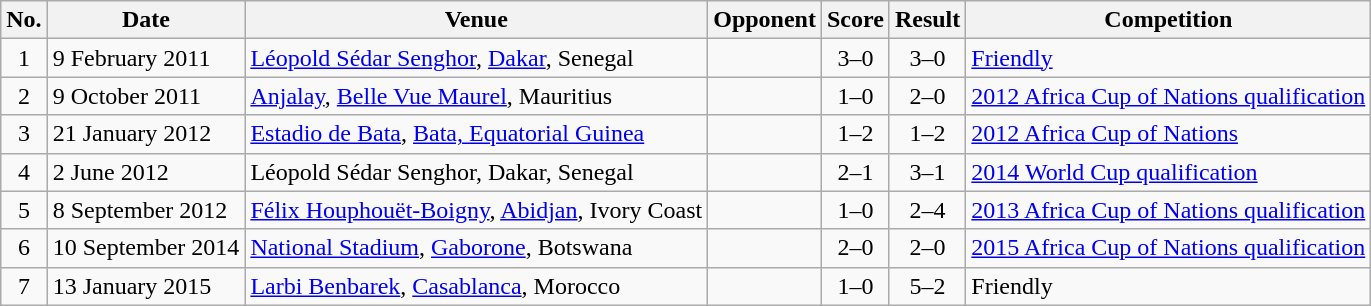<table class="wikitable sortable">
<tr>
<th scope="col">No.</th>
<th scope="col">Date</th>
<th scope="col">Venue</th>
<th scope="col">Opponent</th>
<th scope="col">Score</th>
<th scope="col">Result</th>
<th scope="col">Competition</th>
</tr>
<tr>
<td align="center">1</td>
<td>9 February 2011</td>
<td><a href='#'>Léopold Sédar Senghor</a>, <a href='#'>Dakar</a>, Senegal</td>
<td></td>
<td align="center">3–0</td>
<td align="center">3–0</td>
<td><a href='#'>Friendly</a></td>
</tr>
<tr>
<td align="center">2</td>
<td>9 October 2011</td>
<td><a href='#'>Anjalay</a>, <a href='#'>Belle Vue Maurel</a>, Mauritius</td>
<td></td>
<td align="center">1–0</td>
<td align="center">2–0</td>
<td><a href='#'>2012 Africa Cup of Nations qualification</a></td>
</tr>
<tr>
<td align="center">3</td>
<td>21 January 2012</td>
<td><a href='#'>Estadio de Bata</a>, <a href='#'>Bata, Equatorial Guinea</a></td>
<td></td>
<td align="center">1–2</td>
<td align="center">1–2</td>
<td><a href='#'>2012 Africa Cup of Nations</a></td>
</tr>
<tr>
<td align="center">4</td>
<td>2 June 2012</td>
<td>Léopold Sédar Senghor, Dakar, Senegal</td>
<td></td>
<td align="center">2–1</td>
<td align="center">3–1</td>
<td><a href='#'>2014 World Cup qualification</a></td>
</tr>
<tr>
<td align="center">5</td>
<td>8 September 2012</td>
<td><a href='#'>Félix Houphouët-Boigny</a>, <a href='#'>Abidjan</a>, Ivory Coast</td>
<td></td>
<td align="center">1–0</td>
<td align="center">2–4</td>
<td><a href='#'>2013 Africa Cup of Nations qualification</a></td>
</tr>
<tr>
<td align="center">6</td>
<td>10 September 2014</td>
<td><a href='#'>National Stadium</a>, <a href='#'>Gaborone</a>, Botswana</td>
<td></td>
<td align="center">2–0</td>
<td align="center">2–0</td>
<td><a href='#'>2015 Africa Cup of Nations qualification</a></td>
</tr>
<tr>
<td align="center">7</td>
<td>13 January 2015</td>
<td><a href='#'>Larbi Benbarek</a>, <a href='#'>Casablanca</a>, Morocco</td>
<td></td>
<td align="center">1–0</td>
<td align="center">5–2</td>
<td>Friendly</td>
</tr>
</table>
